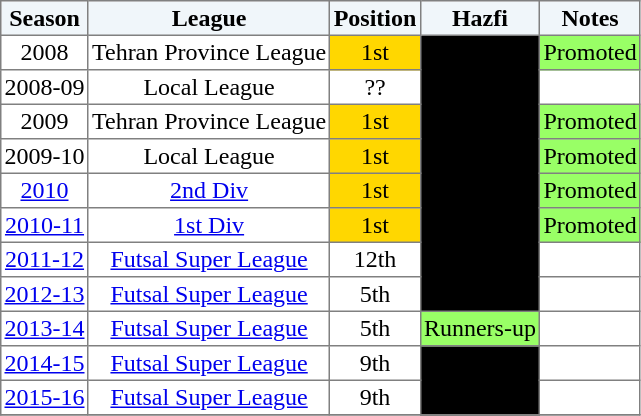<table border="1" cellpadding="2" style="border-collapse:collapse; text-align:center; font-size:normal;">
<tr style="background:#f0f6fa;">
<th>Season</th>
<th>League</th>
<th>Position</th>
<th>Hazfi</th>
<th>Notes</th>
</tr>
<tr>
<td>2008</td>
<td>Tehran Province League</td>
<td bgcolor=gold>1st</td>
<td rowspan=8 bgcolor= black></td>
<td bgcolor=99FF66>Promoted</td>
</tr>
<tr>
<td>2008-09</td>
<td>Local League</td>
<td>??</td>
<td></td>
</tr>
<tr>
<td>2009</td>
<td>Tehran Province League</td>
<td bgcolor=gold>1st</td>
<td bgcolor=99FF66>Promoted</td>
</tr>
<tr>
<td>2009-10</td>
<td>Local League</td>
<td bgcolor=gold>1st</td>
<td bgcolor=99FF66>Promoted</td>
</tr>
<tr>
<td><a href='#'>2010</a></td>
<td><a href='#'>2nd Div</a></td>
<td bgcolor=gold>1st</td>
<td bgcolor=99FF66>Promoted</td>
</tr>
<tr>
<td><a href='#'>2010-11</a></td>
<td><a href='#'>1st Div</a></td>
<td bgcolor=gold>1st</td>
<td bgcolor=99FF66>Promoted </td>
</tr>
<tr>
<td><a href='#'>2011-12</a></td>
<td><a href='#'>Futsal Super League</a></td>
<td>12th</td>
<td></td>
</tr>
<tr>
<td><a href='#'>2012-13</a></td>
<td><a href='#'>Futsal Super League</a></td>
<td>5th</td>
<td></td>
</tr>
<tr>
<td><a href='#'>2013-14</a></td>
<td><a href='#'>Futsal Super League</a></td>
<td>5th</td>
<td bgcolor=99FF66>Runners-up</td>
<td></td>
</tr>
<tr>
<td><a href='#'>2014-15</a></td>
<td><a href='#'>Futsal Super League</a></td>
<td>9th</td>
<td rowspan=2 bgcolor= black></td>
<td></td>
</tr>
<tr>
<td><a href='#'>2015-16</a></td>
<td><a href='#'>Futsal Super League</a></td>
<td>9th</td>
<td></td>
</tr>
<tr>
</tr>
</table>
